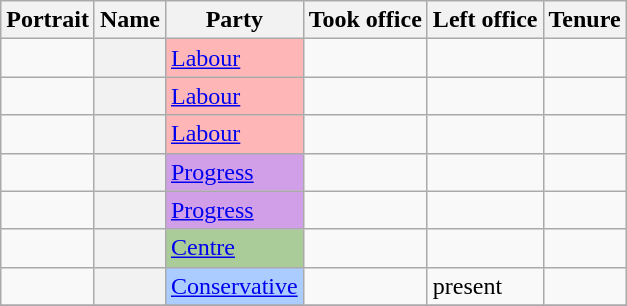<table class="wikitable plainrowheaders sortable">
<tr>
<th scope=col class=unsortable>Portrait</th>
<th scope=col>Name</th>
<th scope=col>Party</th>
<th scope=col>Took office</th>
<th scope=col>Left office</th>
<th scope=col>Tenure</th>
</tr>
<tr>
<td align=center></td>
<th scope=row></th>
<td style="background:#FFB6B6"><a href='#'>Labour</a></td>
<td></td>
<td></td>
<td></td>
</tr>
<tr>
<td align=center></td>
<th scope=row></th>
<td style="background:#FFB6B6"><a href='#'>Labour</a></td>
<td></td>
<td></td>
<td></td>
</tr>
<tr>
<td align=center></td>
<th scope=row></th>
<td style="background:#FFB6B6"><a href='#'>Labour</a></td>
<td></td>
<td></td>
<td></td>
</tr>
<tr>
<td align=center></td>
<th scope=row></th>
<td style="background:#D19FE8"><a href='#'>Progress</a></td>
<td></td>
<td></td>
<td></td>
</tr>
<tr>
<td align=center></td>
<th scope=row></th>
<td style="background:#D19FE8"><a href='#'>Progress</a></td>
<td></td>
<td></td>
<td></td>
</tr>
<tr>
<td align=center></td>
<th scope=row></th>
<td style="background:#AACC99"><a href='#'>Centre</a></td>
<td></td>
<td></td>
<td></td>
</tr>
<tr>
<td align=center></td>
<th scope=row></th>
<td style="background:#AACCFF"><a href='#'>Conservative</a></td>
<td></td>
<td>present</td>
<td></td>
</tr>
<tr>
</tr>
</table>
